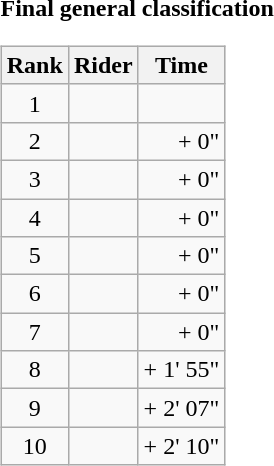<table>
<tr>
<td><strong>Final general classification</strong><br><table class="wikitable">
<tr>
<th scope="col">Rank</th>
<th scope="col">Rider</th>
<th scope="col">Time</th>
</tr>
<tr>
<td style="text-align:center;">1</td>
<td></td>
<td style="text-align:right;"></td>
</tr>
<tr>
<td style="text-align:center;">2</td>
<td></td>
<td style="text-align:right;">+ 0"</td>
</tr>
<tr>
<td style="text-align:center;">3</td>
<td></td>
<td style="text-align:right;">+ 0"</td>
</tr>
<tr>
<td style="text-align:center;">4</td>
<td></td>
<td style="text-align:right;">+ 0"</td>
</tr>
<tr>
<td style="text-align:center;">5</td>
<td></td>
<td style="text-align:right;">+ 0"</td>
</tr>
<tr>
<td style="text-align:center;">6</td>
<td></td>
<td style="text-align:right;">+ 0"</td>
</tr>
<tr>
<td style="text-align:center;">7</td>
<td></td>
<td style="text-align:right;">+ 0"</td>
</tr>
<tr>
<td style="text-align:center;">8</td>
<td></td>
<td style="text-align:right;">+ 1' 55"</td>
</tr>
<tr>
<td style="text-align:center;">9</td>
<td></td>
<td style="text-align:right;">+ 2' 07"</td>
</tr>
<tr>
<td style="text-align:center;">10</td>
<td></td>
<td style="text-align:right;">+ 2' 10"</td>
</tr>
</table>
</td>
</tr>
</table>
